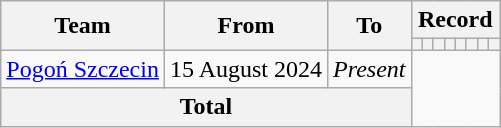<table class="wikitable" style="text-align: center;">
<tr>
<th rowspan="2">Team</th>
<th rowspan="2">From</th>
<th rowspan="2">To</th>
<th colspan="8">Record</th>
</tr>
<tr>
<th></th>
<th></th>
<th></th>
<th></th>
<th></th>
<th></th>
<th></th>
<th></th>
</tr>
<tr>
<td align=left><a href='#'>Pogoń Szczecin</a></td>
<td align=left>15 August 2024</td>
<td align=left><em>Present</em><br></td>
</tr>
<tr>
<th colspan="3">Total<br></th>
</tr>
</table>
